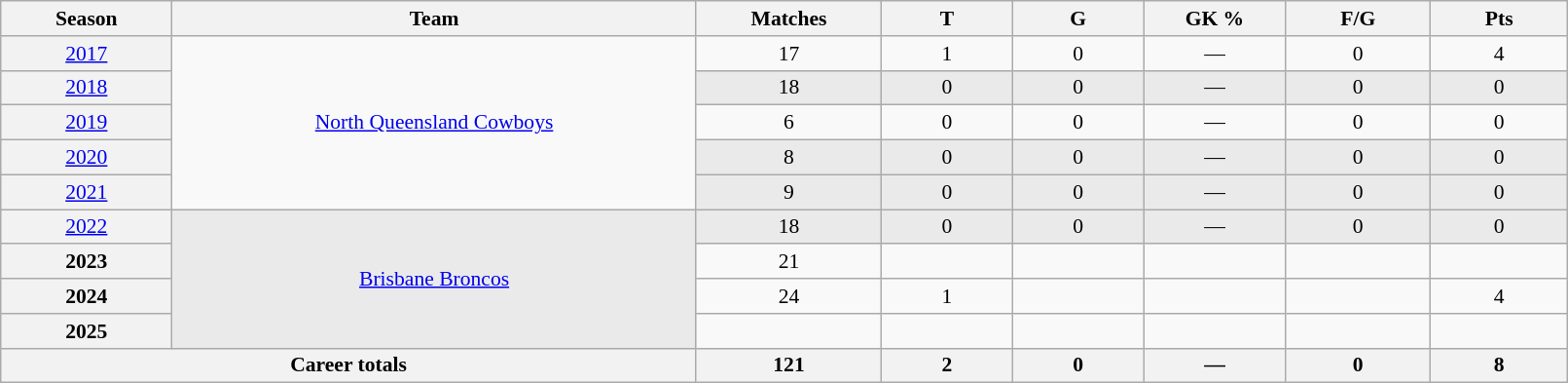<table class="wikitable sortable"  style="font-size:90%; text-align:center; width:85%;">
<tr>
<th width=2%>Season</th>
<th width=8%>Team</th>
<th width=2%>Matches</th>
<th width=2%>T</th>
<th width=2%>G</th>
<th width=2%>GK %</th>
<th width=2%>F/G</th>
<th width=2%>Pts</th>
</tr>
<tr>
<th scope="row" style="text-align:center; font-weight:normal"><a href='#'>2017</a></th>
<td rowspan="5" style="text-align:center;">  <a href='#'>North Queensland Cowboys</a></td>
<td>17</td>
<td>1</td>
<td>0</td>
<td>—</td>
<td>0</td>
<td>4</td>
</tr>
<tr style="background:#eaeaea;">
<th scope="row" style="text-align:center; font-weight:normal"><a href='#'>2018</a></th>
<td>18</td>
<td>0</td>
<td>0</td>
<td>—</td>
<td>0</td>
<td>0</td>
</tr>
<tr>
<th scope="row" style="text-align:center; font-weight:normal"><a href='#'>2019</a></th>
<td>6</td>
<td>0</td>
<td>0</td>
<td>—</td>
<td>0</td>
<td>0</td>
</tr>
<tr style="background:#eaeaea;">
<th scope="row" style="text-align:center; font-weight:normal"><a href='#'>2020</a></th>
<td>8</td>
<td>0</td>
<td>0</td>
<td>—</td>
<td>0</td>
<td>0</td>
</tr>
<tr style="background:#eaeaea;">
<th scope="row" style="text-align:center; font-weight:normal"><a href='#'>2021</a></th>
<td>9</td>
<td>0</td>
<td>0</td>
<td>—</td>
<td>0</td>
<td>0</td>
</tr>
<tr style="background:#eaeaea;">
<th scope="row" style="text-align:center; font-weight:normal"><a href='#'>2022</a></th>
<td rowspan="4" style="text-align:center;"> <a href='#'>Brisbane Broncos</a></td>
<td>18</td>
<td>0</td>
<td>0</td>
<td>—</td>
<td>0</td>
<td>0</td>
</tr>
<tr>
<th>2023</th>
<td>21</td>
<td></td>
<td></td>
<td></td>
<td></td>
<td></td>
</tr>
<tr>
<th>2024</th>
<td>24</td>
<td>1</td>
<td></td>
<td></td>
<td></td>
<td>4</td>
</tr>
<tr>
<th>2025</th>
<td></td>
<td></td>
<td></td>
<td></td>
<td></td>
<td></td>
</tr>
<tr class="sortbottom">
<th colspan="2">Career totals</th>
<th>121</th>
<th>2</th>
<th>0</th>
<th>—</th>
<th>0</th>
<th>8</th>
</tr>
</table>
